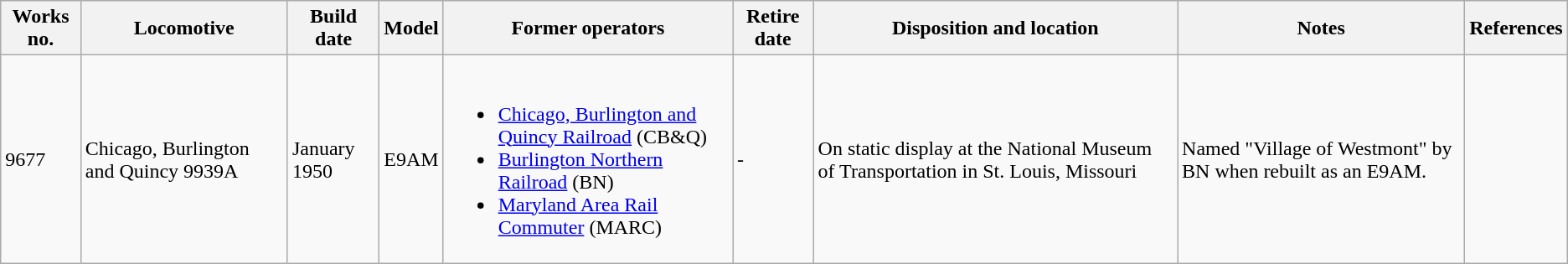<table class="wikitable">
<tr>
<th>Works no.</th>
<th>Locomotive</th>
<th>Build date</th>
<th>Model</th>
<th>Former operators</th>
<th>Retire date</th>
<th>Disposition and location</th>
<th>Notes</th>
<th>References</th>
</tr>
<tr>
<td>9677</td>
<td>Chicago, Burlington and Quincy 9939A</td>
<td>January 1950</td>
<td>E9AM</td>
<td><br><ul><li><a href='#'>Chicago, Burlington and Quincy Railroad</a> (CB&Q)</li><li><a href='#'>Burlington Northern Railroad</a> (BN)</li><li><a href='#'>Maryland Area Rail Commuter</a> (MARC)</li></ul></td>
<td>-</td>
<td>On static display at the National Museum of Transportation in St. Louis, Missouri</td>
<td>Named "Village of Westmont" by BN when rebuilt as an E9AM.</td>
<td></td>
</tr>
</table>
